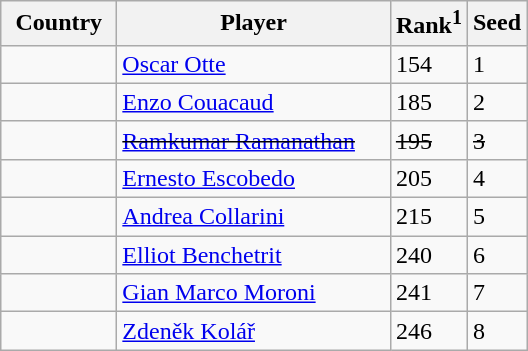<table class="sortable wikitable">
<tr>
<th width="70">Country</th>
<th width="175">Player</th>
<th>Rank<sup>1</sup></th>
<th>Seed</th>
</tr>
<tr>
<td></td>
<td><a href='#'>Oscar Otte</a></td>
<td>154</td>
<td>1</td>
</tr>
<tr>
<td></td>
<td><a href='#'>Enzo Couacaud</a></td>
<td>185</td>
<td>2</td>
</tr>
<tr>
<td><s></s></td>
<td><s><a href='#'>Ramkumar Ramanathan</a></s></td>
<td><s>195</s></td>
<td><s>3</s></td>
</tr>
<tr>
<td></td>
<td><a href='#'>Ernesto Escobedo</a></td>
<td>205</td>
<td>4</td>
</tr>
<tr>
<td></td>
<td><a href='#'>Andrea Collarini</a></td>
<td>215</td>
<td>5</td>
</tr>
<tr>
<td></td>
<td><a href='#'>Elliot Benchetrit</a></td>
<td>240</td>
<td>6</td>
</tr>
<tr>
<td></td>
<td><a href='#'>Gian Marco Moroni</a></td>
<td>241</td>
<td>7</td>
</tr>
<tr>
<td></td>
<td><a href='#'>Zdeněk Kolář</a></td>
<td>246</td>
<td>8</td>
</tr>
</table>
